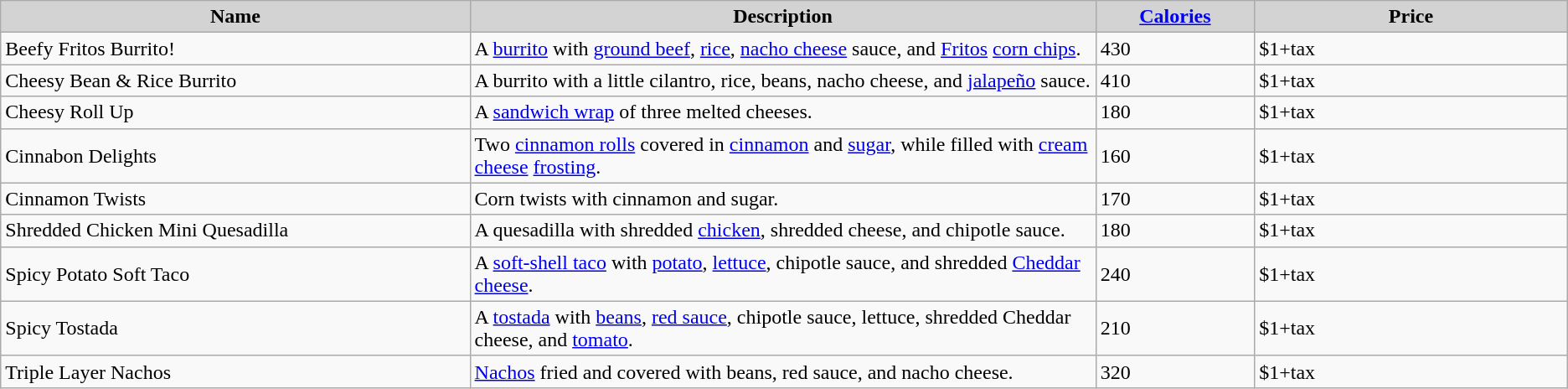<table class="wikitable">
<tr>
<th width=15% style="background:lightgray;">Name</th>
<th width=20% style="background:lightgray;">Description</th>
<th width=5% style="background:lightgray;"><a href='#'>Calories</a></th>
<th width=10% style="background:lightgray;">Price</th>
</tr>
<tr>
<td>Beefy Fritos Burrito!</td>
<td>A <a href='#'>burrito</a> with <a href='#'>ground beef</a>,  <a href='#'>rice</a>, <a href='#'>nacho cheese</a> sauce, and <a href='#'>Fritos</a> <a href='#'>corn chips</a>.</td>
<td>430</td>
<td>$1+tax</td>
</tr>
<tr>
<td>Cheesy Bean & Rice Burrito</td>
<td>A burrito with a little cilantro, rice, beans, nacho cheese, and <a href='#'>jalapeño</a> sauce.</td>
<td>410</td>
<td>$1+tax</td>
</tr>
<tr>
<td>Cheesy Roll Up</td>
<td>A <a href='#'>sandwich wrap</a> of three melted cheeses.</td>
<td>180</td>
<td>$1+tax</td>
</tr>
<tr>
<td>Cinnabon Delights</td>
<td>Two <a href='#'>cinnamon rolls</a> covered in <a href='#'>cinnamon</a> and <a href='#'>sugar</a>, while filled with <a href='#'>cream cheese</a> <a href='#'>frosting</a>.</td>
<td>160</td>
<td>$1+tax</td>
</tr>
<tr>
<td>Cinnamon Twists</td>
<td>Corn twists with cinnamon and sugar.</td>
<td>170</td>
<td>$1+tax</td>
</tr>
<tr>
<td>Shredded Chicken Mini Quesadilla</td>
<td>A quesadilla with shredded <a href='#'>chicken</a>, shredded cheese, and chipotle sauce.</td>
<td>180</td>
<td>$1+tax</td>
</tr>
<tr>
<td>Spicy Potato Soft Taco</td>
<td>A <a href='#'>soft-shell taco</a> with <a href='#'>potato</a>, <a href='#'>lettuce</a>, chipotle sauce, and shredded <a href='#'>Cheddar cheese</a>.</td>
<td>240</td>
<td>$1+tax</td>
</tr>
<tr>
<td>Spicy Tostada</td>
<td>A <a href='#'>tostada</a> with <a href='#'>beans</a>, <a href='#'>red sauce</a>, chipotle sauce, lettuce, shredded Cheddar cheese, and <a href='#'>tomato</a>.</td>
<td>210</td>
<td>$1+tax</td>
</tr>
<tr>
<td>Triple Layer Nachos</td>
<td><a href='#'>Nachos</a> fried and covered with beans, red sauce, and nacho cheese.</td>
<td>320</td>
<td>$1+tax</td>
</tr>
</table>
